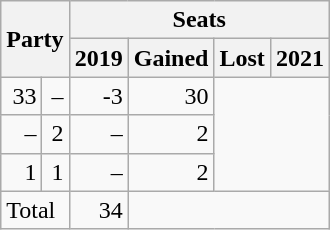<table class="wikitable" style="text-align:right;">
<tr>
<th colspan="2" rowspan="2">Party</th>
<th colspan="4">Seats</th>
</tr>
<tr>
<th>2019</th>
<th>Gained</th>
<th>Lost</th>
<th>2021</th>
</tr>
<tr>
<td>33</td>
<td>–</td>
<td>-3</td>
<td>30</td>
</tr>
<tr>
<td>–</td>
<td>2</td>
<td>–</td>
<td>2</td>
</tr>
<tr>
<td>1</td>
<td>1</td>
<td>–</td>
<td>2</td>
</tr>
<tr>
<td colspan="2" style="text-align: left;">Total</td>
<td>34</td>
<td colspan="6"></td>
</tr>
</table>
